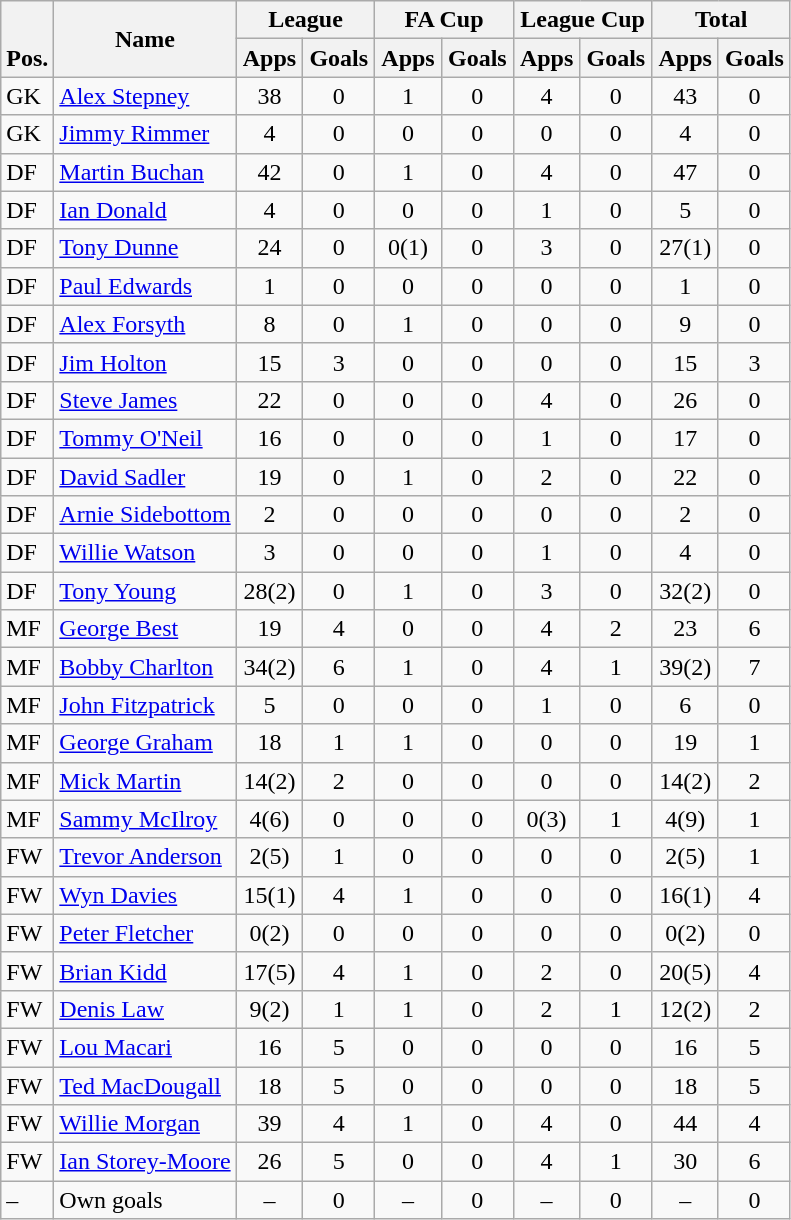<table class="wikitable" style="text-align:center">
<tr>
<th rowspan="2" valign="bottom">Pos.</th>
<th rowspan="2">Name</th>
<th colspan="2" width="85">League</th>
<th colspan="2" width="85">FA Cup</th>
<th colspan="2" width="85">League Cup</th>
<th colspan="2" width="85">Total</th>
</tr>
<tr>
<th>Apps</th>
<th>Goals</th>
<th>Apps</th>
<th>Goals</th>
<th>Apps</th>
<th>Goals</th>
<th>Apps</th>
<th>Goals</th>
</tr>
<tr>
<td align="left">GK</td>
<td align="left"> <a href='#'>Alex Stepney</a></td>
<td>38</td>
<td>0</td>
<td>1</td>
<td>0</td>
<td>4</td>
<td>0</td>
<td>43</td>
<td>0</td>
</tr>
<tr>
<td align="left">GK</td>
<td align="left"> <a href='#'>Jimmy Rimmer</a></td>
<td>4</td>
<td>0</td>
<td>0</td>
<td>0</td>
<td>0</td>
<td>0</td>
<td>4</td>
<td>0</td>
</tr>
<tr>
<td align="left">DF</td>
<td align="left"> <a href='#'>Martin Buchan</a></td>
<td>42</td>
<td>0</td>
<td>1</td>
<td>0</td>
<td>4</td>
<td>0</td>
<td>47</td>
<td>0</td>
</tr>
<tr>
<td align="left">DF</td>
<td align="left"> <a href='#'>Ian Donald</a></td>
<td>4</td>
<td>0</td>
<td>0</td>
<td>0</td>
<td>1</td>
<td>0</td>
<td>5</td>
<td>0</td>
</tr>
<tr>
<td align="left">DF</td>
<td align="left"> <a href='#'>Tony Dunne</a></td>
<td>24</td>
<td>0</td>
<td>0(1)</td>
<td>0</td>
<td>3</td>
<td>0</td>
<td>27(1)</td>
<td>0</td>
</tr>
<tr>
<td align="left">DF</td>
<td align="left"> <a href='#'>Paul Edwards</a></td>
<td>1</td>
<td>0</td>
<td>0</td>
<td>0</td>
<td>0</td>
<td>0</td>
<td>1</td>
<td>0</td>
</tr>
<tr>
<td align="left">DF</td>
<td align="left"> <a href='#'>Alex Forsyth</a></td>
<td>8</td>
<td>0</td>
<td>1</td>
<td>0</td>
<td>0</td>
<td>0</td>
<td>9</td>
<td>0</td>
</tr>
<tr>
<td align="left">DF</td>
<td align="left"> <a href='#'>Jim Holton</a></td>
<td>15</td>
<td>3</td>
<td>0</td>
<td>0</td>
<td>0</td>
<td>0</td>
<td>15</td>
<td>3</td>
</tr>
<tr>
<td align="left">DF</td>
<td align="left"> <a href='#'>Steve James</a></td>
<td>22</td>
<td>0</td>
<td>0</td>
<td>0</td>
<td>4</td>
<td>0</td>
<td>26</td>
<td>0</td>
</tr>
<tr>
<td align="left">DF</td>
<td align="left"> <a href='#'>Tommy O'Neil</a></td>
<td>16</td>
<td>0</td>
<td>0</td>
<td>0</td>
<td>1</td>
<td>0</td>
<td>17</td>
<td>0</td>
</tr>
<tr>
<td align="left">DF</td>
<td align="left"> <a href='#'>David Sadler</a></td>
<td>19</td>
<td>0</td>
<td>1</td>
<td>0</td>
<td>2</td>
<td>0</td>
<td>22</td>
<td>0</td>
</tr>
<tr>
<td align="left">DF</td>
<td align="left"> <a href='#'>Arnie Sidebottom</a></td>
<td>2</td>
<td>0</td>
<td>0</td>
<td>0</td>
<td>0</td>
<td>0</td>
<td>2</td>
<td>0</td>
</tr>
<tr>
<td align="left">DF</td>
<td align="left"> <a href='#'>Willie Watson</a></td>
<td>3</td>
<td>0</td>
<td>0</td>
<td>0</td>
<td>1</td>
<td>0</td>
<td>4</td>
<td>0</td>
</tr>
<tr>
<td align="left">DF</td>
<td align="left"> <a href='#'>Tony Young</a></td>
<td>28(2)</td>
<td>0</td>
<td>1</td>
<td>0</td>
<td>3</td>
<td>0</td>
<td>32(2)</td>
<td>0</td>
</tr>
<tr>
<td align="left">MF</td>
<td align="left"> <a href='#'>George Best</a></td>
<td>19</td>
<td>4</td>
<td>0</td>
<td>0</td>
<td>4</td>
<td>2</td>
<td>23</td>
<td>6</td>
</tr>
<tr>
<td align="left">MF</td>
<td align="left"> <a href='#'>Bobby Charlton</a></td>
<td>34(2)</td>
<td>6</td>
<td>1</td>
<td>0</td>
<td>4</td>
<td>1</td>
<td>39(2)</td>
<td>7</td>
</tr>
<tr>
<td align="left">MF</td>
<td align="left"> <a href='#'>John Fitzpatrick</a></td>
<td>5</td>
<td>0</td>
<td>0</td>
<td>0</td>
<td>1</td>
<td>0</td>
<td>6</td>
<td>0</td>
</tr>
<tr>
<td align="left">MF</td>
<td align="left"> <a href='#'>George Graham</a></td>
<td>18</td>
<td>1</td>
<td>1</td>
<td>0</td>
<td>0</td>
<td>0</td>
<td>19</td>
<td>1</td>
</tr>
<tr>
<td align="left">MF</td>
<td align="left"> <a href='#'>Mick Martin</a></td>
<td>14(2)</td>
<td>2</td>
<td>0</td>
<td>0</td>
<td>0</td>
<td>0</td>
<td>14(2)</td>
<td>2</td>
</tr>
<tr>
<td align="left">MF</td>
<td align="left"> <a href='#'>Sammy McIlroy</a></td>
<td>4(6)</td>
<td>0</td>
<td>0</td>
<td>0</td>
<td>0(3)</td>
<td>1</td>
<td>4(9)</td>
<td>1</td>
</tr>
<tr>
<td align="left">FW</td>
<td align="left"> <a href='#'>Trevor Anderson</a></td>
<td>2(5)</td>
<td>1</td>
<td>0</td>
<td>0</td>
<td>0</td>
<td>0</td>
<td>2(5)</td>
<td>1</td>
</tr>
<tr>
<td align="left">FW</td>
<td align="left"> <a href='#'>Wyn Davies</a></td>
<td>15(1)</td>
<td>4</td>
<td>1</td>
<td>0</td>
<td>0</td>
<td>0</td>
<td>16(1)</td>
<td>4</td>
</tr>
<tr>
<td align="left">FW</td>
<td align="left"> <a href='#'>Peter Fletcher</a></td>
<td>0(2)</td>
<td>0</td>
<td>0</td>
<td>0</td>
<td>0</td>
<td>0</td>
<td>0(2)</td>
<td>0</td>
</tr>
<tr>
<td align="left">FW</td>
<td align="left"> <a href='#'>Brian Kidd</a></td>
<td>17(5)</td>
<td>4</td>
<td>1</td>
<td>0</td>
<td>2</td>
<td>0</td>
<td>20(5)</td>
<td>4</td>
</tr>
<tr>
<td align="left">FW</td>
<td align="left"> <a href='#'>Denis Law</a></td>
<td>9(2)</td>
<td>1</td>
<td>1</td>
<td>0</td>
<td>2</td>
<td>1</td>
<td>12(2)</td>
<td>2</td>
</tr>
<tr>
<td align="left">FW</td>
<td align="left"> <a href='#'>Lou Macari</a></td>
<td>16</td>
<td>5</td>
<td>0</td>
<td>0</td>
<td>0</td>
<td>0</td>
<td>16</td>
<td>5</td>
</tr>
<tr>
<td align="left">FW</td>
<td align="left"> <a href='#'>Ted MacDougall</a></td>
<td>18</td>
<td>5</td>
<td>0</td>
<td>0</td>
<td>0</td>
<td>0</td>
<td>18</td>
<td>5</td>
</tr>
<tr>
<td align="left">FW</td>
<td align="left"> <a href='#'>Willie Morgan</a></td>
<td>39</td>
<td>4</td>
<td>1</td>
<td>0</td>
<td>4</td>
<td>0</td>
<td>44</td>
<td>4</td>
</tr>
<tr>
<td align="left">FW</td>
<td align="left"> <a href='#'>Ian Storey-Moore</a></td>
<td>26</td>
<td>5</td>
<td>0</td>
<td>0</td>
<td>4</td>
<td>1</td>
<td>30</td>
<td>6</td>
</tr>
<tr>
<td align="left">–</td>
<td align="left">Own goals</td>
<td>–</td>
<td>0</td>
<td>–</td>
<td>0</td>
<td>–</td>
<td>0</td>
<td>–</td>
<td>0</td>
</tr>
</table>
